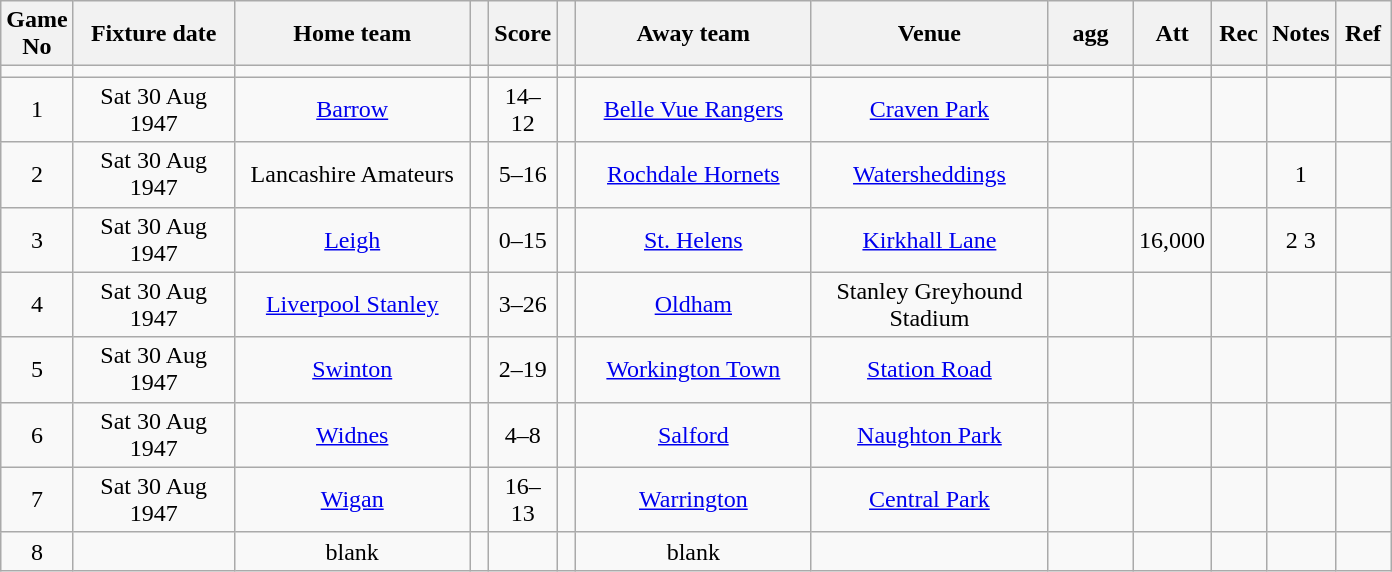<table class="wikitable" style="text-align:center;">
<tr>
<th width=20 abbr="No">Game No</th>
<th width=100 abbr="Date">Fixture date</th>
<th width=150 abbr="Home team">Home team</th>
<th width=5 abbr="space"></th>
<th width=20 abbr="Score">Score</th>
<th width=5 abbr="space"></th>
<th width=150 abbr="Away team">Away team</th>
<th width=150 abbr="Venue">Venue</th>
<th width=50 abbr="agg">agg</th>
<th width=30 abbr="Att">Att</th>
<th width=30 abbr="Rec">Rec</th>
<th width=20 abbr="Notes">Notes</th>
<th width=30 abbr="Ref">Ref</th>
</tr>
<tr>
<td></td>
<td></td>
<td></td>
<td></td>
<td></td>
<td></td>
<td></td>
<td></td>
<td></td>
<td></td>
<td></td>
<td></td>
</tr>
<tr>
<td>1</td>
<td>Sat 30 Aug 1947</td>
<td><a href='#'>Barrow</a></td>
<td></td>
<td>14–12</td>
<td></td>
<td><a href='#'>Belle Vue Rangers</a></td>
<td><a href='#'>Craven Park</a></td>
<td></td>
<td></td>
<td></td>
<td></td>
<td></td>
</tr>
<tr>
<td>2</td>
<td>Sat 30 Aug 1947</td>
<td>Lancashire Amateurs</td>
<td></td>
<td>5–16</td>
<td></td>
<td><a href='#'>Rochdale Hornets</a></td>
<td><a href='#'>Watersheddings</a></td>
<td></td>
<td></td>
<td></td>
<td>1</td>
<td></td>
</tr>
<tr>
<td>3</td>
<td>Sat 30 Aug 1947</td>
<td><a href='#'>Leigh</a></td>
<td></td>
<td>0–15</td>
<td></td>
<td><a href='#'>St. Helens</a></td>
<td><a href='#'>Kirkhall Lane</a></td>
<td></td>
<td>16,000</td>
<td></td>
<td>2 3</td>
<td></td>
</tr>
<tr>
<td>4</td>
<td>Sat 30 Aug 1947</td>
<td><a href='#'>Liverpool Stanley</a></td>
<td></td>
<td>3–26</td>
<td></td>
<td><a href='#'>Oldham</a></td>
<td>Stanley Greyhound Stadium</td>
<td></td>
<td></td>
<td></td>
<td></td>
<td></td>
</tr>
<tr>
<td>5</td>
<td>Sat 30 Aug 1947</td>
<td><a href='#'>Swinton</a></td>
<td></td>
<td>2–19</td>
<td></td>
<td><a href='#'>Workington Town</a></td>
<td><a href='#'>Station Road</a></td>
<td></td>
<td></td>
<td></td>
<td></td>
<td></td>
</tr>
<tr>
<td>6</td>
<td>Sat 30 Aug 1947</td>
<td><a href='#'>Widnes</a></td>
<td></td>
<td>4–8</td>
<td></td>
<td><a href='#'>Salford</a></td>
<td><a href='#'>Naughton Park</a></td>
<td></td>
<td></td>
<td></td>
<td></td>
<td></td>
</tr>
<tr>
<td>7</td>
<td>Sat 30 Aug 1947</td>
<td><a href='#'>Wigan</a></td>
<td></td>
<td>16–13</td>
<td></td>
<td><a href='#'>Warrington</a></td>
<td><a href='#'>Central Park</a></td>
<td></td>
<td></td>
<td></td>
<td></td>
<td></td>
</tr>
<tr>
<td>8</td>
<td></td>
<td>blank</td>
<td></td>
<td></td>
<td></td>
<td>blank</td>
<td></td>
<td></td>
<td></td>
<td></td>
<td></td>
<td></td>
</tr>
</table>
